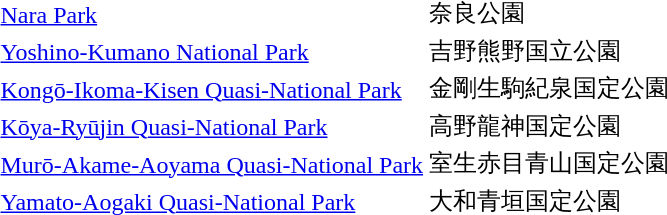<table>
<tr>
<td><a href='#'>Nara Park</a></td>
<td>奈良公園</td>
</tr>
<tr>
<td><a href='#'>Yoshino-Kumano National Park</a></td>
<td>吉野熊野国立公園</td>
</tr>
<tr>
<td><a href='#'>Kongō-Ikoma-Kisen Quasi-National Park</a>  </td>
<td>金剛生駒紀泉国定公園</td>
</tr>
<tr>
<td><a href='#'>Kōya-Ryūjin Quasi-National Park</a></td>
<td>高野龍神国定公園</td>
</tr>
<tr>
<td><a href='#'>Murō-Akame-Aoyama Quasi-National Park</a></td>
<td>室生赤目青山国定公園</td>
</tr>
<tr>
<td><a href='#'>Yamato-Aogaki Quasi-National Park</a></td>
<td>大和青垣国定公園</td>
</tr>
</table>
